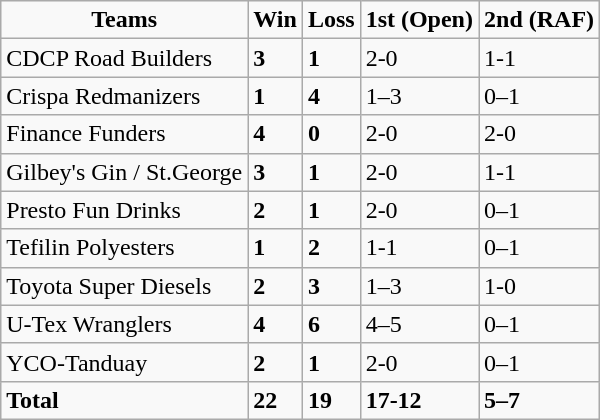<table class=wikitable sortable>
<tr align=center>
<td><strong>Teams</strong></td>
<td><strong>Win</strong></td>
<td><strong>Loss</strong></td>
<td><strong>1st (Open)</strong></td>
<td><strong>2nd (RAF)</strong></td>
</tr>
<tr>
<td>CDCP Road Builders</td>
<td><strong>3</strong></td>
<td><strong>1</strong></td>
<td>2-0</td>
<td>1-1</td>
</tr>
<tr>
<td>Crispa Redmanizers</td>
<td><strong>1</strong></td>
<td><strong>4</strong></td>
<td>1–3</td>
<td>0–1</td>
</tr>
<tr>
<td>Finance Funders</td>
<td><strong>4</strong></td>
<td><strong>0</strong></td>
<td>2-0</td>
<td>2-0</td>
</tr>
<tr>
<td>Gilbey's Gin / St.George</td>
<td><strong>3</strong></td>
<td><strong>1</strong></td>
<td>2-0</td>
<td>1-1</td>
</tr>
<tr>
<td>Presto Fun Drinks</td>
<td><strong>2</strong></td>
<td><strong>1</strong></td>
<td>2-0</td>
<td>0–1</td>
</tr>
<tr>
<td>Tefilin Polyesters</td>
<td><strong>1</strong></td>
<td><strong>2</strong></td>
<td>1-1</td>
<td>0–1</td>
</tr>
<tr>
<td>Toyota Super Diesels</td>
<td><strong>2</strong></td>
<td><strong>3</strong></td>
<td>1–3</td>
<td>1-0</td>
</tr>
<tr>
<td>U-Tex Wranglers</td>
<td><strong>4</strong></td>
<td><strong>6</strong></td>
<td>4–5</td>
<td>0–1</td>
</tr>
<tr>
<td>YCO-Tanduay</td>
<td><strong>2</strong></td>
<td><strong>1</strong></td>
<td>2-0</td>
<td>0–1</td>
</tr>
<tr>
<td><strong>Total</strong></td>
<td><strong>22</strong></td>
<td><strong>19</strong></td>
<td><strong>17-12</strong></td>
<td><strong>5–7</strong></td>
</tr>
</table>
